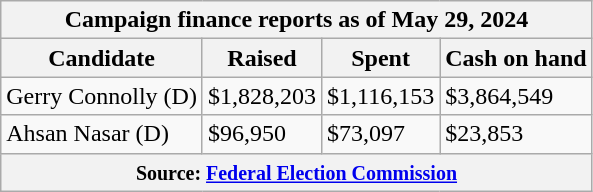<table class="wikitable sortable">
<tr>
<th colspan=4>Campaign finance reports as of May 29, 2024</th>
</tr>
<tr style="text-align:center;">
<th>Candidate</th>
<th>Raised</th>
<th>Spent</th>
<th>Cash on hand</th>
</tr>
<tr>
<td>Gerry Connolly (D)</td>
<td>$1,828,203</td>
<td>$1,116,153</td>
<td>$3,864,549</td>
</tr>
<tr>
<td>Ahsan Nasar (D)</td>
<td>$96,950</td>
<td>$73,097</td>
<td>$23,853</td>
</tr>
<tr>
<th colspan="4"><small>Source: <a href='#'>Federal Election Commission</a></small></th>
</tr>
</table>
